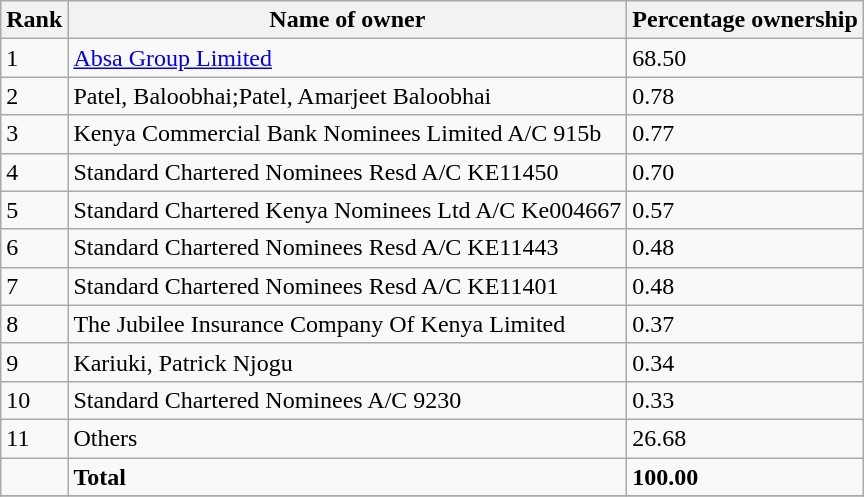<table class="wikitable sortable">
<tr>
<th>Rank</th>
<th>Name of owner</th>
<th>Percentage ownership</th>
</tr>
<tr>
<td>1</td>
<td><a href='#'>Absa Group Limited</a></td>
<td>68.50</td>
</tr>
<tr>
<td>2</td>
<td>Patel, Baloobhai;Patel, Amarjeet Baloobhai</td>
<td>0.78</td>
</tr>
<tr>
<td>3</td>
<td>Kenya Commercial Bank Nominees Limited A/C 915b</td>
<td>0.77</td>
</tr>
<tr>
<td>4</td>
<td>Standard Chartered Nominees Resd A/C KE11450</td>
<td>0.70</td>
</tr>
<tr>
<td>5</td>
<td>Standard Chartered Kenya Nominees Ltd A/C Ke004667</td>
<td>0.57</td>
</tr>
<tr>
<td>6</td>
<td>Standard Chartered Nominees Resd A/C KE11443</td>
<td>0.48</td>
</tr>
<tr>
<td>7</td>
<td>Standard Chartered Nominees Resd A/C KE11401</td>
<td>0.48</td>
</tr>
<tr>
<td>8</td>
<td>The Jubilee Insurance Company Of Kenya Limited</td>
<td>0.37</td>
</tr>
<tr>
<td>9</td>
<td>Kariuki, Patrick Njogu</td>
<td>0.34</td>
</tr>
<tr>
<td>10</td>
<td>Standard Chartered Nominees A/C 9230</td>
<td>0.33</td>
</tr>
<tr>
<td>11</td>
<td>Others</td>
<td>26.68</td>
</tr>
<tr>
<td></td>
<td><strong>Total</strong></td>
<td><strong>100.00</strong></td>
</tr>
<tr>
</tr>
</table>
